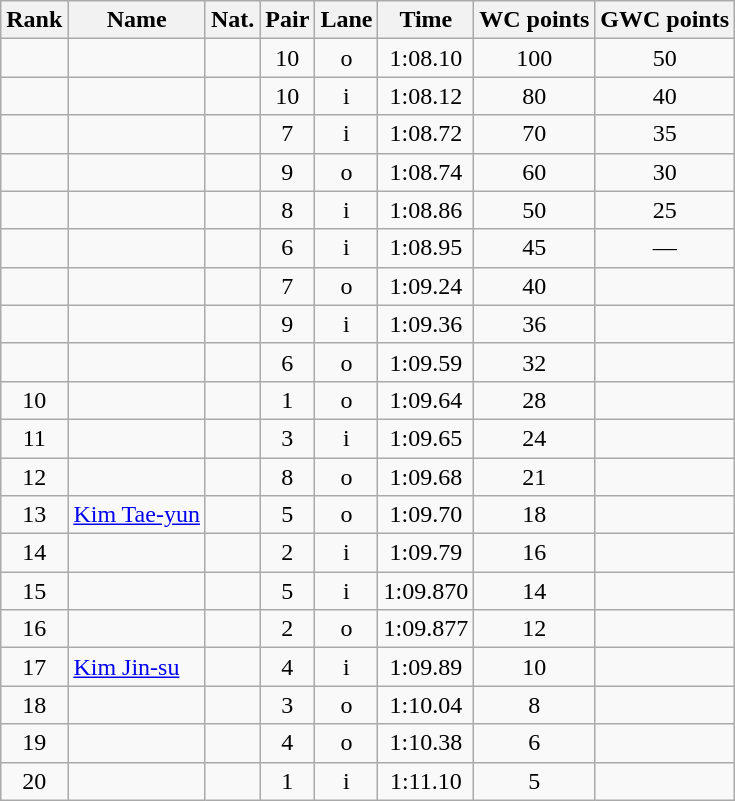<table class="wikitable sortable" style="text-align:center">
<tr>
<th>Rank</th>
<th>Name</th>
<th>Nat.</th>
<th>Pair</th>
<th>Lane</th>
<th>Time</th>
<th>WC points</th>
<th>GWC points</th>
</tr>
<tr>
<td></td>
<td align=left></td>
<td></td>
<td>10</td>
<td>o</td>
<td>1:08.10</td>
<td>100</td>
<td>50</td>
</tr>
<tr>
<td></td>
<td align=left></td>
<td></td>
<td>10</td>
<td>i</td>
<td>1:08.12</td>
<td>80</td>
<td>40</td>
</tr>
<tr>
<td></td>
<td align=left></td>
<td></td>
<td>7</td>
<td>i</td>
<td>1:08.72</td>
<td>70</td>
<td>35</td>
</tr>
<tr>
<td></td>
<td align=left></td>
<td></td>
<td>9</td>
<td>o</td>
<td>1:08.74</td>
<td>60</td>
<td>30</td>
</tr>
<tr>
<td></td>
<td align=left></td>
<td></td>
<td>8</td>
<td>i</td>
<td>1:08.86</td>
<td>50</td>
<td>25</td>
</tr>
<tr>
<td></td>
<td align=left></td>
<td></td>
<td>6</td>
<td>i</td>
<td>1:08.95</td>
<td>45</td>
<td>—</td>
</tr>
<tr>
<td></td>
<td align=left></td>
<td></td>
<td>7</td>
<td>o</td>
<td>1:09.24</td>
<td>40</td>
<td></td>
</tr>
<tr>
<td></td>
<td align=left></td>
<td></td>
<td>9</td>
<td>i</td>
<td>1:09.36</td>
<td>36</td>
<td></td>
</tr>
<tr>
<td></td>
<td align=left></td>
<td></td>
<td>6</td>
<td>o</td>
<td>1:09.59</td>
<td>32</td>
<td></td>
</tr>
<tr>
<td>10</td>
<td align=left></td>
<td></td>
<td>1</td>
<td>o</td>
<td>1:09.64</td>
<td>28</td>
<td></td>
</tr>
<tr>
<td>11</td>
<td align=left></td>
<td></td>
<td>3</td>
<td>i</td>
<td>1:09.65</td>
<td>24</td>
<td></td>
</tr>
<tr>
<td>12</td>
<td align=left></td>
<td></td>
<td>8</td>
<td>o</td>
<td>1:09.68</td>
<td>21</td>
<td></td>
</tr>
<tr>
<td>13</td>
<td align=left><a href='#'>Kim Tae-yun</a></td>
<td></td>
<td>5</td>
<td>o</td>
<td>1:09.70</td>
<td>18</td>
<td></td>
</tr>
<tr>
<td>14</td>
<td align=left></td>
<td></td>
<td>2</td>
<td>i</td>
<td>1:09.79</td>
<td>16</td>
<td></td>
</tr>
<tr>
<td>15</td>
<td align=left></td>
<td></td>
<td>5</td>
<td>i</td>
<td>1:09.870</td>
<td>14</td>
<td></td>
</tr>
<tr>
<td>16</td>
<td align=left></td>
<td></td>
<td>2</td>
<td>o</td>
<td>1:09.877</td>
<td>12</td>
<td></td>
</tr>
<tr>
<td>17</td>
<td align=left><a href='#'>Kim Jin-su</a></td>
<td></td>
<td>4</td>
<td>i</td>
<td>1:09.89</td>
<td>10</td>
<td></td>
</tr>
<tr>
<td>18</td>
<td align=left></td>
<td></td>
<td>3</td>
<td>o</td>
<td>1:10.04</td>
<td>8</td>
<td></td>
</tr>
<tr>
<td>19</td>
<td align=left></td>
<td></td>
<td>4</td>
<td>o</td>
<td>1:10.38</td>
<td>6</td>
<td></td>
</tr>
<tr>
<td>20</td>
<td align=left></td>
<td></td>
<td>1</td>
<td>i</td>
<td>1:11.10</td>
<td>5</td>
<td></td>
</tr>
</table>
